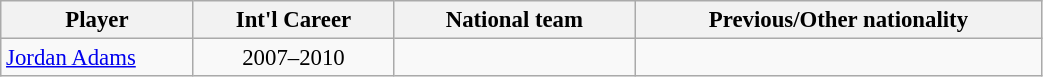<table class="wikitable sortable" style="font-size:95%; width: 55%">
<tr>
<th scope="col" width="10px">Player</th>
<th scope="col" width="5px">Int'l Career</th>
<th scope="col" width="10px">National team</th>
<th scope="col" width="10px">Previous/Other nationality</th>
</tr>
<tr>
<td><a href='#'>Jordan Adams</a></td>
<td align="center">2007–2010</td>
<td></td>
<td></td>
</tr>
</table>
